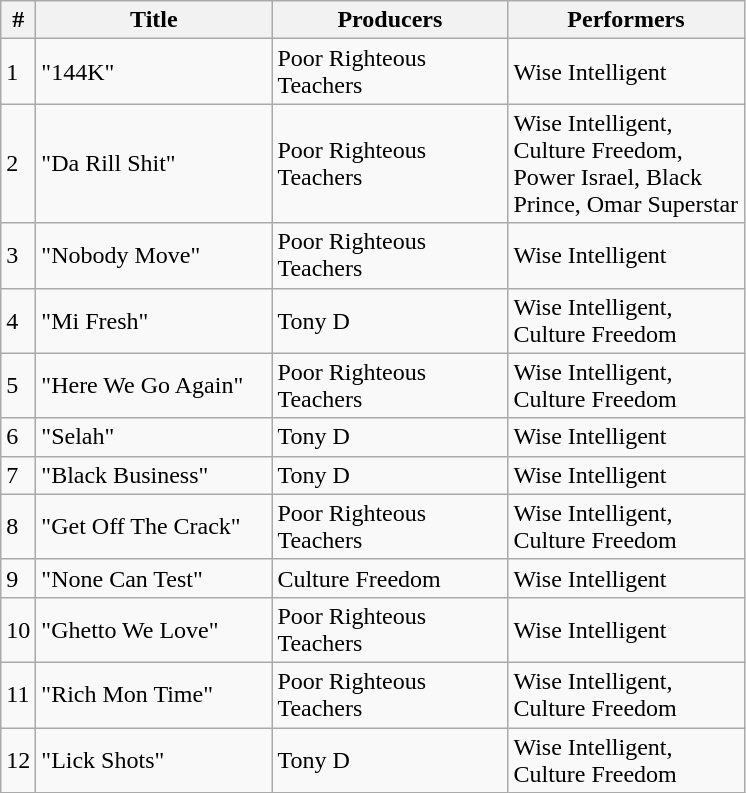<table class="wikitable">
<tr>
<th align="center" width="5">#</th>
<th align="center" width="150">Title</th>
<th align="center" width="150">Producers</th>
<th align="center" width="150">Performers</th>
</tr>
<tr>
<td>1</td>
<td>"144K"</td>
<td>Poor Righteous Teachers</td>
<td>Wise Intelligent</td>
</tr>
<tr>
<td>2</td>
<td>"Da Rill Shit"</td>
<td>Poor Righteous Teachers</td>
<td>Wise Intelligent, Culture Freedom, Power Israel, Black Prince, Omar Superstar</td>
</tr>
<tr>
<td>3</td>
<td>"Nobody Move"</td>
<td>Poor Righteous Teachers</td>
<td>Wise Intelligent</td>
</tr>
<tr>
<td>4</td>
<td>"Mi Fresh"</td>
<td>Tony D</td>
<td>Wise Intelligent, Culture Freedom</td>
</tr>
<tr>
<td>5</td>
<td>"Here We Go Again"</td>
<td>Poor Righteous Teachers</td>
<td>Wise Intelligent, Culture Freedom</td>
</tr>
<tr>
<td>6</td>
<td>"Selah"</td>
<td>Tony D</td>
<td>Wise Intelligent</td>
</tr>
<tr>
<td>7</td>
<td>"Black Business"</td>
<td>Tony D</td>
<td>Wise Intelligent</td>
</tr>
<tr>
<td>8</td>
<td>"Get Off The Crack"</td>
<td>Poor Righteous Teachers</td>
<td>Wise Intelligent, Culture Freedom</td>
</tr>
<tr>
<td>9</td>
<td>"None Can Test"</td>
<td>Culture Freedom</td>
<td>Wise Intelligent</td>
</tr>
<tr>
<td>10</td>
<td>"Ghetto We Love"</td>
<td>Poor Righteous Teachers</td>
<td>Wise Intelligent</td>
</tr>
<tr>
<td>11</td>
<td>"Rich Mon Time"</td>
<td>Poor Righteous Teachers</td>
<td>Wise Intelligent, Culture Freedom</td>
</tr>
<tr>
<td>12</td>
<td>"Lick Shots"</td>
<td>Tony D</td>
<td>Wise Intelligent, Culture Freedom</td>
</tr>
</table>
